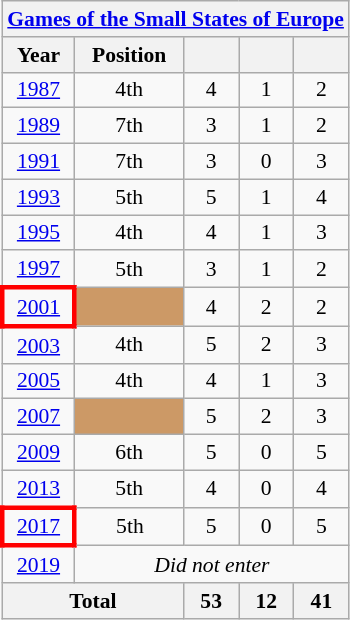<table class="wikitable" style="text-align: center;font-size:90%;">
<tr>
<th colspan=5><a href='#'>Games of the Small States of Europe</a></th>
</tr>
<tr>
<th>Year</th>
<th>Position</th>
<th width=30></th>
<th width=30></th>
<th width=30></th>
</tr>
<tr>
<td> <a href='#'>1987</a></td>
<td>4th</td>
<td>4</td>
<td>1</td>
<td>2</td>
</tr>
<tr>
<td> <a href='#'>1989</a></td>
<td>7th</td>
<td>3</td>
<td>1</td>
<td>2</td>
</tr>
<tr>
<td> <a href='#'>1991</a></td>
<td>7th</td>
<td>3</td>
<td>0</td>
<td>3</td>
</tr>
<tr>
<td> <a href='#'>1993</a></td>
<td>5th</td>
<td>5</td>
<td>1</td>
<td>4</td>
</tr>
<tr>
<td> <a href='#'>1995</a></td>
<td>4th</td>
<td>4</td>
<td>1</td>
<td>3</td>
</tr>
<tr>
<td> <a href='#'>1997</a></td>
<td>5th</td>
<td>3</td>
<td>1</td>
<td>2</td>
</tr>
<tr>
<td style="border: 3px solid red"> <a href='#'>2001</a></td>
<td bgcolor=#cc9966></td>
<td>4</td>
<td>2</td>
<td>2</td>
</tr>
<tr>
<td> <a href='#'>2003</a></td>
<td>4th</td>
<td>5</td>
<td>2</td>
<td>3</td>
</tr>
<tr>
<td> <a href='#'>2005</a></td>
<td>4th</td>
<td>4</td>
<td>1</td>
<td>3</td>
</tr>
<tr>
<td> <a href='#'>2007</a></td>
<td bgcolor=#cc9966></td>
<td>5</td>
<td>2</td>
<td>3</td>
</tr>
<tr>
<td> <a href='#'>2009</a></td>
<td>6th</td>
<td>5</td>
<td>0</td>
<td>5</td>
</tr>
<tr>
<td> <a href='#'>2013</a></td>
<td>5th</td>
<td>4</td>
<td>0</td>
<td>4</td>
</tr>
<tr>
<td style="border: 3px solid red"> <a href='#'>2017</a></td>
<td>5th</td>
<td>5</td>
<td>0</td>
<td>5</td>
</tr>
<tr>
<td> <a href='#'>2019</a></td>
<td colspan=4><em>Did not enter</em></td>
</tr>
<tr>
<th colspan=2>Total</th>
<th>53</th>
<th>12</th>
<th>41</th>
</tr>
</table>
